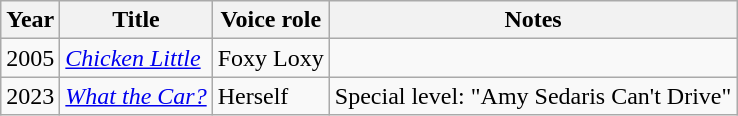<table class="wikitable sortable">
<tr>
<th>Year</th>
<th>Title</th>
<th>Voice role</th>
<th class="unsortable">Notes</th>
</tr>
<tr>
<td>2005</td>
<td><em><a href='#'>Chicken Little</a></em></td>
<td>Foxy Loxy</td>
<td></td>
</tr>
<tr>
<td>2023</td>
<td><em><a href='#'>What the Car?</a></em></td>
<td>Herself</td>
<td>Special level: "Amy Sedaris Can't Drive"</td>
</tr>
</table>
